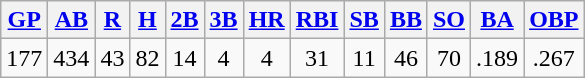<table class="wikitable">
<tr>
<th><a href='#'>GP</a></th>
<th><a href='#'>AB</a></th>
<th><a href='#'>R</a></th>
<th><a href='#'>H</a></th>
<th><a href='#'>2B</a></th>
<th><a href='#'>3B</a></th>
<th><a href='#'>HR</a></th>
<th><a href='#'>RBI</a></th>
<th><a href='#'>SB</a></th>
<th><a href='#'>BB</a></th>
<th><a href='#'>SO</a></th>
<th><a href='#'>BA</a></th>
<th><a href='#'>OBP</a></th>
</tr>
<tr align=center>
<td>177</td>
<td>434</td>
<td>43</td>
<td>82</td>
<td>14</td>
<td>4</td>
<td>4</td>
<td>31</td>
<td>11</td>
<td>46</td>
<td>70</td>
<td>.189</td>
<td>.267</td>
</tr>
</table>
